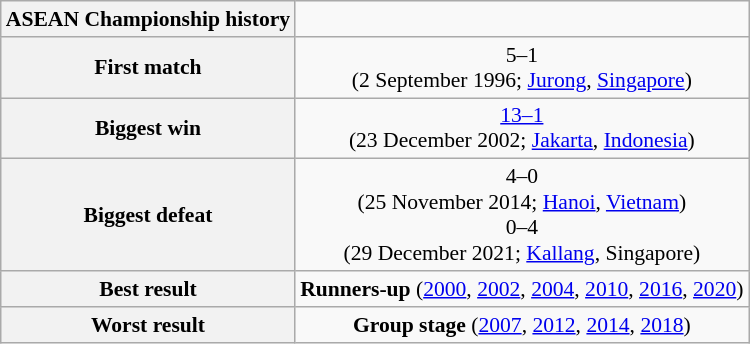<table class="wikitable collapsible collapsed" style="text-align: center;font-size:90%;">
<tr>
<th>ASEAN Championship history</th>
</tr>
<tr>
<th style="text-align: center;">First match</th>
<td style="text-align:center;"> 5–1 <br>(2 September 1996; <a href='#'>Jurong</a>, <a href='#'>Singapore</a>)</td>
</tr>
<tr>
<th style="text-align: center;">Biggest win</th>
<td style="text-align:center;"> <a href='#'>13–1</a> <br>(23 December 2002; <a href='#'>Jakarta</a>, <a href='#'>Indonesia</a>)</td>
</tr>
<tr>
<th style="text-align: center;">Biggest defeat</th>
<td style="text-align:center;"> 4–0 <br>(25 November 2014; <a href='#'>Hanoi</a>, <a href='#'>Vietnam</a>)<br> 0–4 <br>(29 December 2021; <a href='#'>Kallang</a>, Singapore)</td>
</tr>
<tr>
<th style="text-align: center;">Best result</th>
<td style="text-align:center;"><strong>Runners-up</strong> (<a href='#'>2000</a>, <a href='#'>2002</a>, <a href='#'>2004</a>, <a href='#'>2010</a>, <a href='#'>2016</a>, <a href='#'>2020</a>)</td>
</tr>
<tr>
<th style="text-align: center;">Worst result</th>
<td style="text-align:center;"><strong>Group stage</strong> (<a href='#'>2007</a>, <a href='#'>2012</a>, <a href='#'>2014</a>, <a href='#'>2018</a>)</td>
</tr>
</table>
